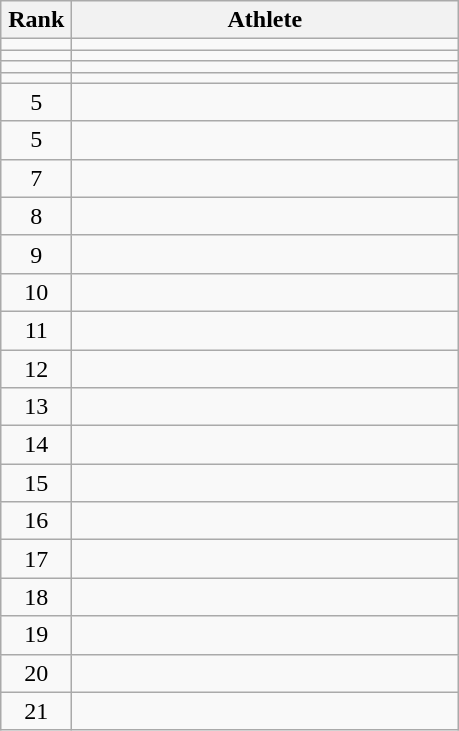<table class="wikitable" style="text-align: center;">
<tr>
<th width=40>Rank</th>
<th width=250>Athlete</th>
</tr>
<tr>
<td></td>
<td align="left"></td>
</tr>
<tr>
<td></td>
<td align="left"></td>
</tr>
<tr>
<td></td>
<td align="left"></td>
</tr>
<tr>
<td></td>
<td align="left"></td>
</tr>
<tr>
<td>5</td>
<td align="left"></td>
</tr>
<tr>
<td>5</td>
<td align="left"></td>
</tr>
<tr>
<td>7</td>
<td align="left"></td>
</tr>
<tr>
<td>8</td>
<td align="left"></td>
</tr>
<tr>
<td>9</td>
<td align="left"></td>
</tr>
<tr>
<td>10</td>
<td align="left"></td>
</tr>
<tr>
<td>11</td>
<td align="left"></td>
</tr>
<tr>
<td>12</td>
<td align="left"></td>
</tr>
<tr>
<td>13</td>
<td align="left"></td>
</tr>
<tr>
<td>14</td>
<td align="left"></td>
</tr>
<tr>
<td>15</td>
<td align="left"></td>
</tr>
<tr>
<td>16</td>
<td align="left"></td>
</tr>
<tr>
<td>17</td>
<td align="left"></td>
</tr>
<tr>
<td>18</td>
<td align="left"></td>
</tr>
<tr>
<td>19</td>
<td align="left"></td>
</tr>
<tr>
<td>20</td>
<td align="left"></td>
</tr>
<tr>
<td>21</td>
<td align="left"></td>
</tr>
</table>
